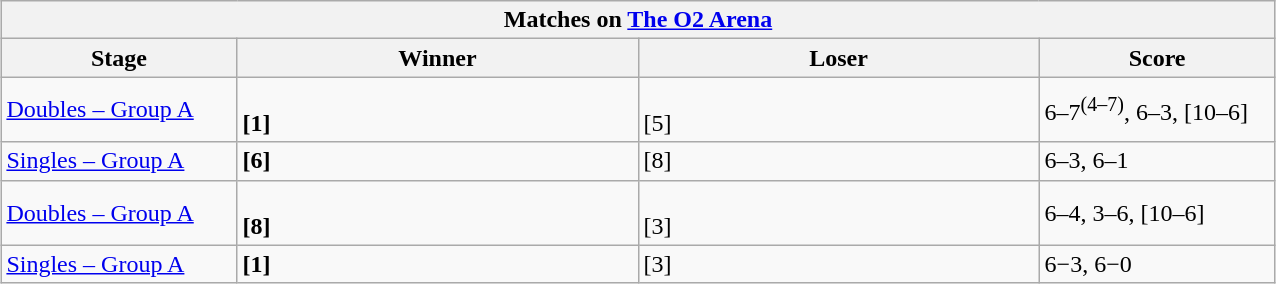<table class="wikitable collapsible uncollapsed" style="margin:1em auto;">
<tr>
<th colspan=4><strong>Matches on <a href='#'>The O2 Arena</a></strong></th>
</tr>
<tr>
<th width=150>Stage</th>
<th width=260>Winner</th>
<th width=260>Loser</th>
<th width=150>Score</th>
</tr>
<tr>
<td><a href='#'>Doubles – Group A</a></td>
<td><strong><br> [1]</strong></td>
<td><br> [5]</td>
<td>6–7<sup>(4–7)</sup>, 6–3, [10–6]</td>
</tr>
<tr>
<td><a href='#'>Singles – Group A</a></td>
<td><strong> [6]</strong></td>
<td> [8]</td>
<td>6–3, 6–1 </td>
</tr>
<tr>
<td><a href='#'>Doubles – Group A</a></td>
<td><strong><br> [8]</strong></td>
<td><br> [3]</td>
<td>6–4, 3–6, [10–6]</td>
</tr>
<tr>
<td><a href='#'>Singles – Group A</a></td>
<td><strong> [1]</strong></td>
<td> [3]</td>
<td>6−3, 6−0 </td>
</tr>
</table>
